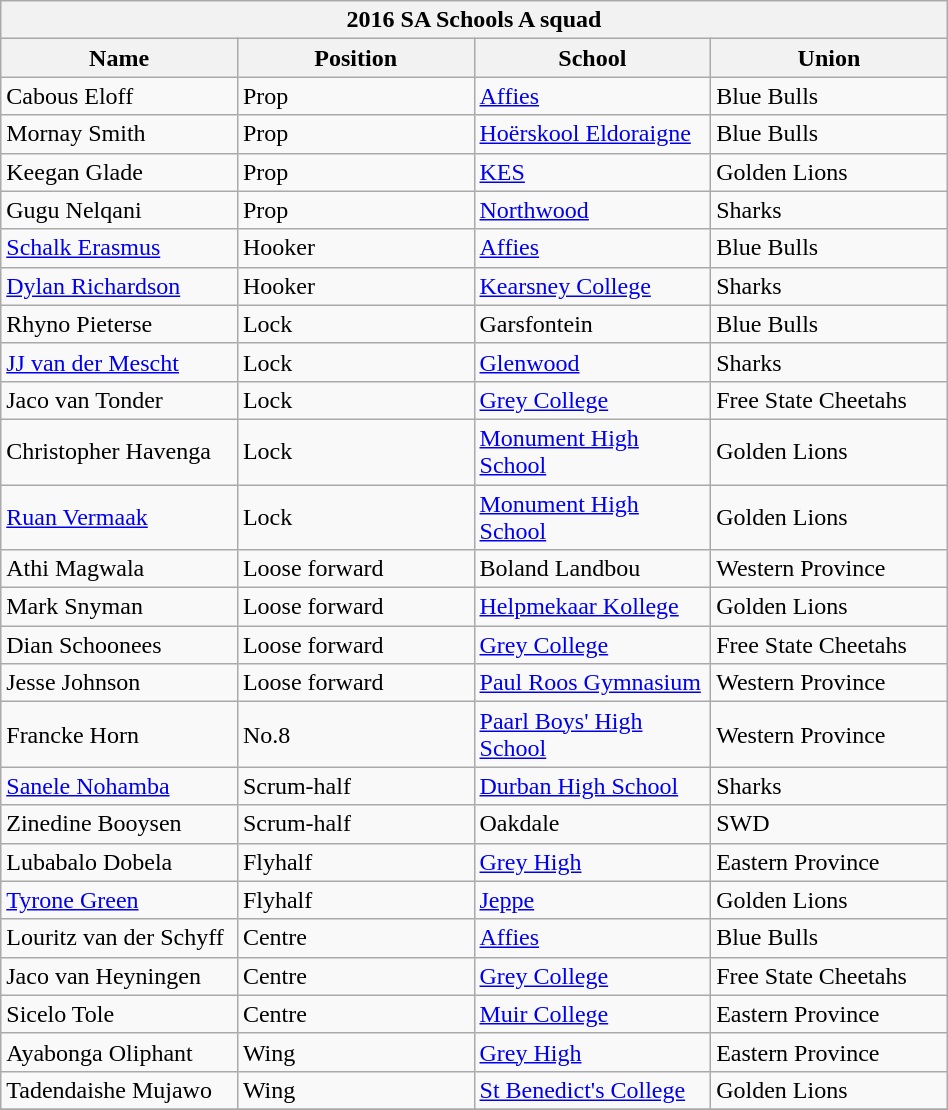<table class="wikitable" style="text-align:left; width:50%">
<tr>
<th colspan="100%">2016 SA Schools A squad</th>
</tr>
<tr>
<th style="width:25%;">Name</th>
<th style="width:25%;">Position</th>
<th style="width:25%;">School</th>
<th style="width:25%;">Union</th>
</tr>
<tr>
<td>Cabous Eloff</td>
<td>Prop</td>
<td><a href='#'>Affies</a></td>
<td>Blue Bulls</td>
</tr>
<tr>
<td>Mornay Smith</td>
<td>Prop</td>
<td><a href='#'>Hoërskool Eldoraigne</a></td>
<td>Blue Bulls</td>
</tr>
<tr>
<td>Keegan Glade</td>
<td>Prop</td>
<td><a href='#'>KES</a></td>
<td>Golden Lions</td>
</tr>
<tr>
<td>Gugu Nelqani</td>
<td>Prop</td>
<td><a href='#'>Northwood</a></td>
<td>Sharks</td>
</tr>
<tr>
<td><a href='#'>Schalk Erasmus</a></td>
<td>Hooker</td>
<td><a href='#'>Affies</a></td>
<td>Blue Bulls</td>
</tr>
<tr>
<td><a href='#'>Dylan Richardson</a></td>
<td>Hooker</td>
<td><a href='#'>Kearsney College</a></td>
<td>Sharks</td>
</tr>
<tr>
<td>Rhyno Pieterse</td>
<td>Lock</td>
<td>Garsfontein</td>
<td>Blue Bulls</td>
</tr>
<tr>
<td><a href='#'>JJ van der Mescht</a></td>
<td>Lock</td>
<td><a href='#'>Glenwood</a></td>
<td>Sharks</td>
</tr>
<tr>
<td>Jaco van Tonder</td>
<td>Lock</td>
<td><a href='#'>Grey College</a></td>
<td>Free State Cheetahs</td>
</tr>
<tr>
<td>Christopher Havenga</td>
<td>Lock</td>
<td><a href='#'>Monument High School</a></td>
<td>Golden Lions</td>
</tr>
<tr>
<td><a href='#'>Ruan Vermaak</a></td>
<td>Lock</td>
<td><a href='#'>Monument High School</a></td>
<td>Golden Lions</td>
</tr>
<tr>
<td>Athi Magwala</td>
<td>Loose forward</td>
<td>Boland Landbou</td>
<td>Western Province</td>
</tr>
<tr>
<td>Mark Snyman</td>
<td>Loose forward</td>
<td><a href='#'>Helpmekaar Kollege</a></td>
<td>Golden Lions</td>
</tr>
<tr>
<td>Dian Schoonees</td>
<td>Loose forward</td>
<td><a href='#'>Grey College</a></td>
<td>Free State Cheetahs</td>
</tr>
<tr>
<td>Jesse Johnson</td>
<td>Loose forward</td>
<td><a href='#'>Paul Roos Gymnasium</a></td>
<td>Western Province</td>
</tr>
<tr>
<td>Francke Horn</td>
<td>No.8</td>
<td><a href='#'>Paarl Boys' High School</a></td>
<td>Western Province</td>
</tr>
<tr>
<td><a href='#'>Sanele Nohamba</a></td>
<td>Scrum-half</td>
<td><a href='#'>Durban High School</a></td>
<td>Sharks</td>
</tr>
<tr>
<td>Zinedine Booysen</td>
<td>Scrum-half</td>
<td>Oakdale</td>
<td>SWD</td>
</tr>
<tr>
<td>Lubabalo Dobela</td>
<td>Flyhalf</td>
<td><a href='#'>Grey High</a></td>
<td>Eastern Province</td>
</tr>
<tr>
<td><a href='#'>Tyrone Green</a></td>
<td>Flyhalf</td>
<td><a href='#'>Jeppe</a></td>
<td>Golden Lions</td>
</tr>
<tr>
<td>Louritz van der Schyff</td>
<td>Centre</td>
<td><a href='#'>Affies</a></td>
<td>Blue Bulls</td>
</tr>
<tr>
<td>Jaco van Heyningen</td>
<td>Centre</td>
<td><a href='#'>Grey College</a></td>
<td>Free State Cheetahs</td>
</tr>
<tr>
<td>Sicelo Tole</td>
<td>Centre</td>
<td><a href='#'>Muir College</a></td>
<td>Eastern Province</td>
</tr>
<tr>
<td>Ayabonga Oliphant</td>
<td>Wing</td>
<td><a href='#'>Grey High</a></td>
<td>Eastern Province</td>
</tr>
<tr>
<td>Tadendaishe Mujawo</td>
<td>Wing</td>
<td><a href='#'>St Benedict's College</a></td>
<td>Golden Lions</td>
</tr>
<tr>
</tr>
</table>
